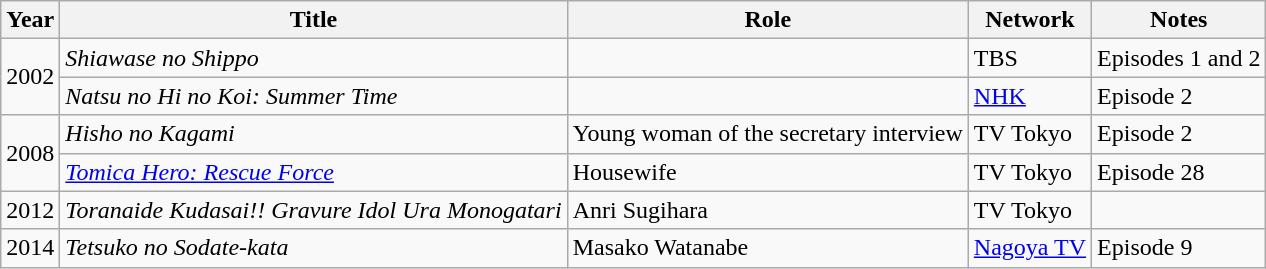<table class="wikitable">
<tr>
<th>Year</th>
<th>Title</th>
<th>Role</th>
<th>Network</th>
<th>Notes</th>
</tr>
<tr>
<td rowspan="2">2002</td>
<td><em>Shiawase no Shippo</em></td>
<td></td>
<td>TBS</td>
<td>Episodes 1 and 2</td>
</tr>
<tr>
<td><em>Natsu no Hi no Koi: Summer Time</em></td>
<td></td>
<td><a href='#'>NHK</a></td>
<td>Episode 2</td>
</tr>
<tr>
<td rowspan="2">2008</td>
<td><em>Hisho no Kagami</em></td>
<td>Young woman of the secretary interview</td>
<td>TV Tokyo</td>
<td>Episode 2</td>
</tr>
<tr>
<td><em><a href='#'>Tomica Hero: Rescue Force</a></em></td>
<td>Housewife</td>
<td>TV Tokyo</td>
<td>Episode 28</td>
</tr>
<tr>
<td>2012</td>
<td><em>Toranaide Kudasai!! Gravure Idol Ura Monogatari</em></td>
<td>Anri Sugihara</td>
<td>TV Tokyo</td>
<td></td>
</tr>
<tr>
<td>2014</td>
<td><em>Tetsuko no Sodate-kata</em></td>
<td>Masako Watanabe</td>
<td><a href='#'>Nagoya TV</a></td>
<td>Episode 9</td>
</tr>
</table>
